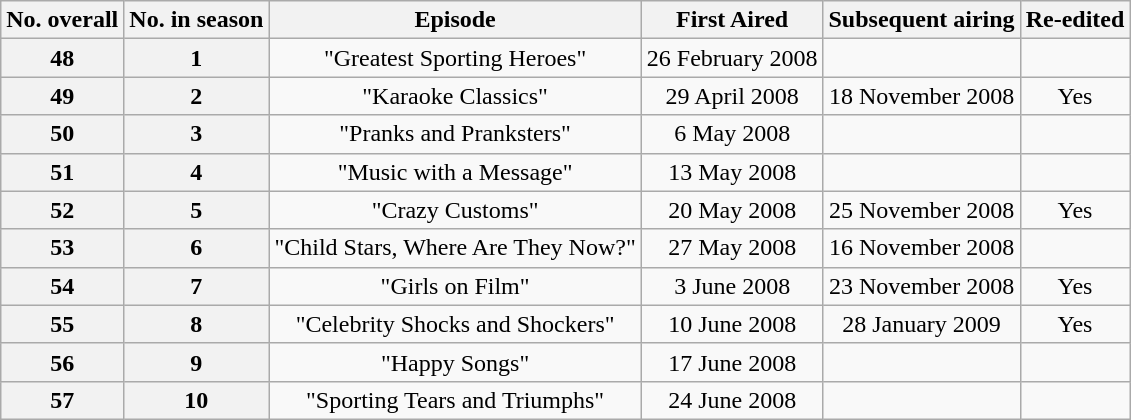<table class="wikitable plainrowheaders" style="text-align:center;">
<tr>
<th>No. overall</th>
<th>No. in season</th>
<th>Episode</th>
<th>First Aired</th>
<th>Subsequent airing</th>
<th>Re-edited</th>
</tr>
<tr>
<th>48</th>
<th>1</th>
<td>"Greatest Sporting Heroes"</td>
<td>26 February 2008</td>
<td></td>
<td></td>
</tr>
<tr>
<th>49</th>
<th>2</th>
<td>"Karaoke Classics"</td>
<td>29 April 2008</td>
<td>18 November 2008</td>
<td>Yes</td>
</tr>
<tr>
<th>50</th>
<th>3</th>
<td>"Pranks and Pranksters"</td>
<td>6 May 2008</td>
<td></td>
<td></td>
</tr>
<tr>
<th>51</th>
<th>4</th>
<td>"Music with a Message"</td>
<td>13 May 2008</td>
<td></td>
<td></td>
</tr>
<tr>
<th>52</th>
<th>5</th>
<td>"Crazy Customs"</td>
<td>20 May 2008</td>
<td>25 November 2008</td>
<td>Yes</td>
</tr>
<tr>
<th>53</th>
<th>6</th>
<td>"Child Stars, Where Are They Now?"</td>
<td>27 May 2008</td>
<td>16 November 2008</td>
<td></td>
</tr>
<tr>
<th>54</th>
<th>7</th>
<td>"Girls on Film"</td>
<td>3 June 2008</td>
<td>23 November 2008</td>
<td>Yes</td>
</tr>
<tr>
<th>55</th>
<th>8</th>
<td>"Celebrity Shocks and Shockers"</td>
<td>10 June 2008</td>
<td>28 January 2009</td>
<td>Yes</td>
</tr>
<tr>
<th>56</th>
<th>9</th>
<td>"Happy Songs"</td>
<td>17 June 2008</td>
<td></td>
<td></td>
</tr>
<tr>
<th>57</th>
<th>10</th>
<td>"Sporting Tears and Triumphs"</td>
<td>24 June 2008</td>
<td></td>
<td></td>
</tr>
</table>
